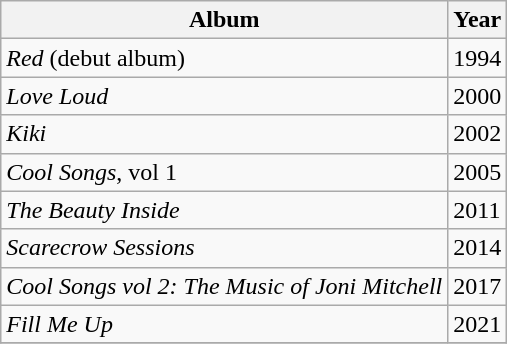<table class="wikitable">
<tr>
<th>Album</th>
<th>Year</th>
</tr>
<tr>
<td><em>Red</em> (debut album)</td>
<td>1994</td>
</tr>
<tr>
<td><em>Love Loud</em></td>
<td>2000</td>
</tr>
<tr>
<td><em>Kiki</em></td>
<td>2002</td>
</tr>
<tr>
<td><em>Cool Songs</em>, vol 1</td>
<td>2005</td>
</tr>
<tr>
<td><em>The Beauty Inside</em></td>
<td>2011</td>
</tr>
<tr>
<td><em>Scarecrow Sessions</em></td>
<td>2014</td>
</tr>
<tr>
<td><em>Cool Songs vol 2: The Music of Joni Mitchell</em></td>
<td>2017</td>
</tr>
<tr>
<td><em>Fill Me Up</em></td>
<td>2021</td>
</tr>
<tr>
</tr>
</table>
